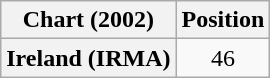<table class="wikitable plainrowheaders" style="text-align:center">
<tr>
<th>Chart (2002)</th>
<th>Position</th>
</tr>
<tr>
<th scope="row">Ireland (IRMA)</th>
<td>46</td>
</tr>
</table>
